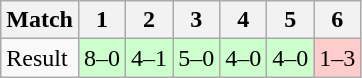<table class="wikitable">
<tr>
<th>Match</th>
<th>1</th>
<th>2</th>
<th>3</th>
<th>4</th>
<th>5</th>
<th>6</th>
</tr>
<tr>
<td>Result</td>
<td bgcolor="#CCFFCC">8–0</td>
<td bgcolor="#CCFFCC">4–1</td>
<td bgcolor="#CCFFCC">5–0</td>
<td bgcolor="#CCFFCC">4–0</td>
<td bgcolor="#CCFFCC">4–0</td>
<td bgcolor="#FFCCCC">1–3</td>
</tr>
</table>
